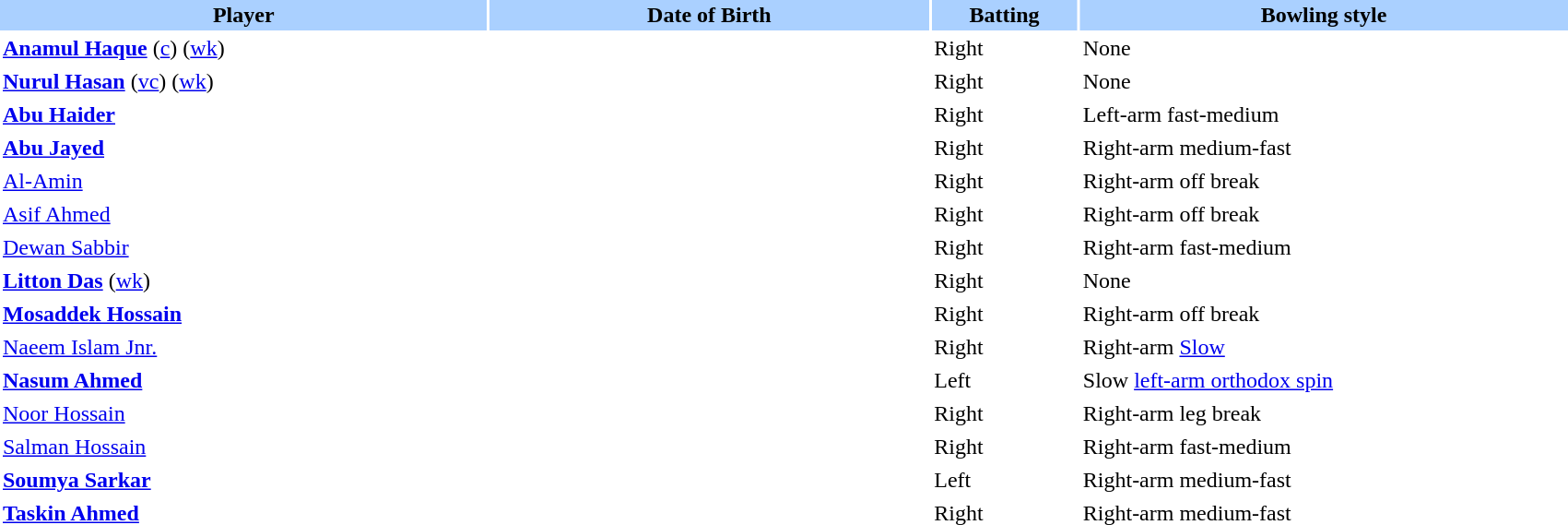<table border="0" cellspacing="2" cellpadding="2" style="width:90%;">
<tr style="background:#aad0ff;">
<th width=20%>Player</th>
<th width=18%>Date of Birth</th>
<th width=6%>Batting</th>
<th width=20%>Bowling style</th>
</tr>
<tr>
<td><strong><a href='#'>Anamul Haque</a></strong> (<a href='#'>c</a>) (<a href='#'>wk</a>)</td>
<td></td>
<td>Right</td>
<td>None</td>
</tr>
<tr>
<td><strong><a href='#'>Nurul Hasan</a></strong> (<a href='#'>vc</a>) (<a href='#'>wk</a>)</td>
<td></td>
<td>Right</td>
<td>None</td>
</tr>
<tr>
<td><strong><a href='#'>Abu Haider</a></strong></td>
<td></td>
<td>Right</td>
<td>Left-arm fast-medium</td>
</tr>
<tr>
<td><strong><a href='#'>Abu Jayed</a></strong></td>
<td></td>
<td>Right</td>
<td>Right-arm medium-fast</td>
</tr>
<tr>
<td><a href='#'>Al-Amin</a></td>
<td></td>
<td>Right</td>
<td>Right-arm off break</td>
</tr>
<tr>
<td><a href='#'>Asif Ahmed</a></td>
<td></td>
<td>Right</td>
<td>Right-arm off break</td>
</tr>
<tr>
<td><a href='#'>Dewan Sabbir</a></td>
<td></td>
<td>Right</td>
<td>Right-arm fast-medium</td>
</tr>
<tr>
<td><strong><a href='#'>Litton Das</a></strong> (<a href='#'>wk</a>)</td>
<td></td>
<td>Right</td>
<td>None</td>
</tr>
<tr>
<td><strong><a href='#'>Mosaddek Hossain</a></strong></td>
<td></td>
<td>Right</td>
<td>Right-arm off break</td>
</tr>
<tr>
<td><a href='#'>Naeem Islam Jnr.</a></td>
<td></td>
<td>Right</td>
<td>Right-arm <a href='#'>Slow</a></td>
</tr>
<tr>
<td><strong><a href='#'>Nasum Ahmed</a></strong></td>
<td></td>
<td>Left</td>
<td>Slow <a href='#'>left-arm orthodox spin</a></td>
</tr>
<tr>
<td><a href='#'>Noor Hossain</a></td>
<td></td>
<td>Right</td>
<td>Right-arm leg break</td>
</tr>
<tr>
<td><a href='#'>Salman Hossain</a></td>
<td></td>
<td>Right</td>
<td>Right-arm fast-medium</td>
</tr>
<tr>
<td><strong><a href='#'>Soumya Sarkar</a></strong></td>
<td></td>
<td>Left</td>
<td>Right-arm medium-fast</td>
</tr>
<tr>
<td><strong><a href='#'>Taskin Ahmed</a></strong></td>
<td></td>
<td>Right</td>
<td>Right-arm medium-fast</td>
</tr>
</table>
